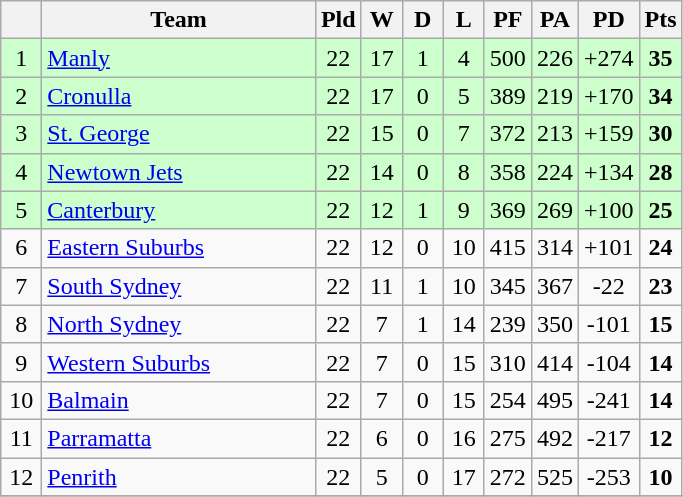<table class="wikitable sortable" style="text-align:center;">
<tr>
<th width=20 abbr="Position"></th>
<th width=175>Team</th>
<th width=20 abbr="Played">Pld</th>
<th width=20 abbr="Won">W</th>
<th width=20 abbr="Drawn">D</th>
<th width=20 abbr="Lost">L</th>
<th width=20 abbr="Points for">PF</th>
<th width=20 abbr="Points against">PA</th>
<th width=20 abbr="Points difference">PD</th>
<th width=20 abbr="Points">Pts</th>
</tr>
<tr style="background: #ccffcc;">
<td>1</td>
<td style="text-align:left;"> <a href='#'>Manly</a></td>
<td>22</td>
<td>17</td>
<td>1</td>
<td>4</td>
<td>500</td>
<td>226</td>
<td>+274</td>
<td><strong>35</strong></td>
</tr>
<tr style="background: #ccffcc;">
<td>2</td>
<td style="text-align:left;"> <a href='#'>Cronulla</a></td>
<td>22</td>
<td>17</td>
<td>0</td>
<td>5</td>
<td>389</td>
<td>219</td>
<td>+170</td>
<td><strong>34</strong></td>
</tr>
<tr style="background: #ccffcc;">
<td>3</td>
<td style="text-align:left;"> <a href='#'>St. George</a></td>
<td>22</td>
<td>15</td>
<td>0</td>
<td>7</td>
<td>372</td>
<td>213</td>
<td>+159</td>
<td><strong>30</strong></td>
</tr>
<tr style="background: #ccffcc;">
<td>4</td>
<td style="text-align:left;"> <a href='#'>Newtown Jets</a></td>
<td>22</td>
<td>14</td>
<td>0</td>
<td>8</td>
<td>358</td>
<td>224</td>
<td>+134</td>
<td><strong>28</strong></td>
</tr>
<tr style="background: #ccffcc;">
<td>5</td>
<td style="text-align:left;"> <a href='#'>Canterbury</a></td>
<td>22</td>
<td>12</td>
<td>1</td>
<td>9</td>
<td>369</td>
<td>269</td>
<td>+100</td>
<td><strong>25</strong></td>
</tr>
<tr>
<td>6</td>
<td style="text-align:left;"> <a href='#'>Eastern Suburbs</a></td>
<td>22</td>
<td>12</td>
<td>0</td>
<td>10</td>
<td>415</td>
<td>314</td>
<td>+101</td>
<td><strong>24</strong></td>
</tr>
<tr>
<td>7</td>
<td style="text-align:left;"> <a href='#'>South Sydney</a></td>
<td>22</td>
<td>11</td>
<td>1</td>
<td>10</td>
<td>345</td>
<td>367</td>
<td>-22</td>
<td><strong>23</strong></td>
</tr>
<tr>
<td>8</td>
<td style="text-align:left;"> <a href='#'>North Sydney</a></td>
<td>22</td>
<td>7</td>
<td>1</td>
<td>14</td>
<td>239</td>
<td>350</td>
<td>-101</td>
<td><strong>15</strong></td>
</tr>
<tr>
<td>9</td>
<td style="text-align:left;"> <a href='#'>Western Suburbs</a></td>
<td>22</td>
<td>7</td>
<td>0</td>
<td>15</td>
<td>310</td>
<td>414</td>
<td>-104</td>
<td><strong>14</strong></td>
</tr>
<tr>
<td>10</td>
<td style="text-align:left;"> <a href='#'>Balmain</a></td>
<td>22</td>
<td>7</td>
<td>0</td>
<td>15</td>
<td>254</td>
<td>495</td>
<td>-241</td>
<td><strong>14</strong></td>
</tr>
<tr>
<td>11</td>
<td style="text-align:left;"> <a href='#'>Parramatta</a></td>
<td>22</td>
<td>6</td>
<td>0</td>
<td>16</td>
<td>275</td>
<td>492</td>
<td>-217</td>
<td><strong>12</strong></td>
</tr>
<tr>
<td>12</td>
<td style="text-align:left;"> <a href='#'>Penrith</a></td>
<td>22</td>
<td>5</td>
<td>0</td>
<td>17</td>
<td>272</td>
<td>525</td>
<td>-253</td>
<td><strong>10</strong></td>
</tr>
<tr>
</tr>
</table>
